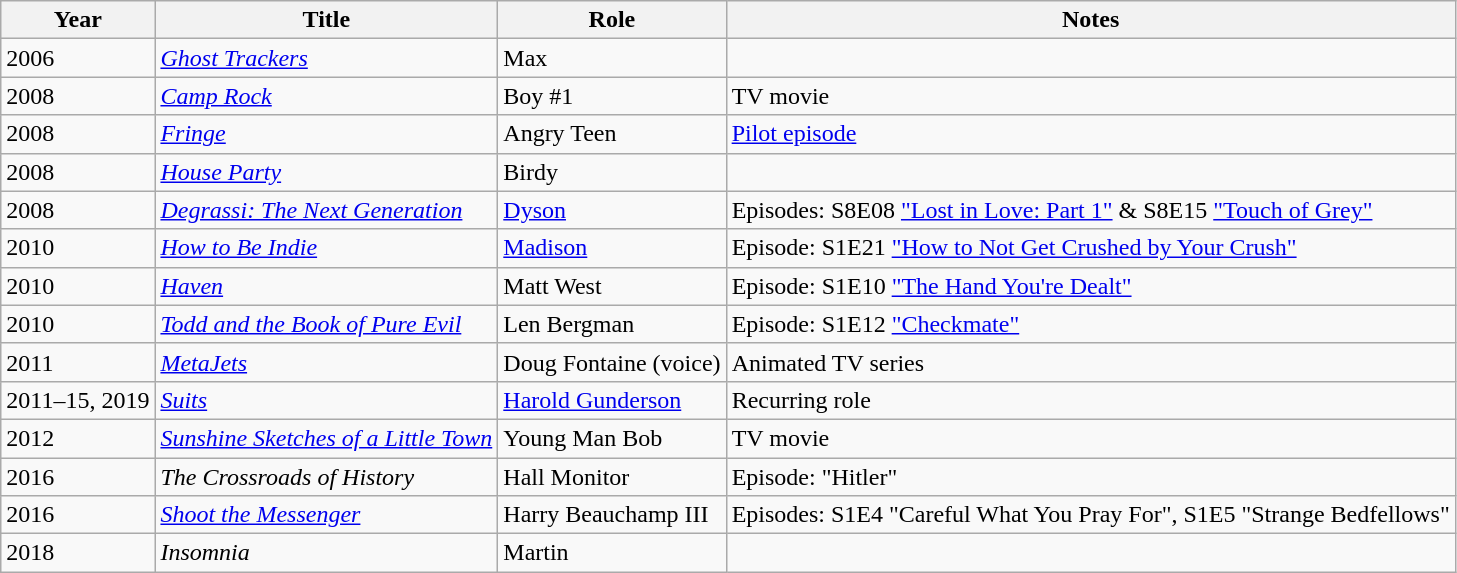<table class="wikitable sortable">
<tr>
<th>Year</th>
<th>Title</th>
<th>Role</th>
<th class="unsortable">Notes</th>
</tr>
<tr>
<td>2006</td>
<td><em><a href='#'>Ghost Trackers</a></em></td>
<td>Max</td>
<td></td>
</tr>
<tr>
<td>2008</td>
<td><em><a href='#'>Camp Rock</a></em></td>
<td>Boy #1</td>
<td>TV movie</td>
</tr>
<tr>
<td>2008</td>
<td><em><a href='#'>Fringe</a></em></td>
<td>Angry Teen</td>
<td><a href='#'>Pilot episode</a></td>
</tr>
<tr>
<td>2008</td>
<td><em><a href='#'>House Party</a></em></td>
<td>Birdy</td>
<td></td>
</tr>
<tr>
<td>2008</td>
<td><em><a href='#'>Degrassi: The Next Generation</a></em></td>
<td><a href='#'>Dyson</a></td>
<td>Episodes: S8E08 <a href='#'>"Lost in Love: Part 1"</a> & S8E15 <a href='#'>"Touch of Grey"</a></td>
</tr>
<tr>
<td>2010</td>
<td><em><a href='#'>How to Be Indie</a></em></td>
<td><a href='#'>Madison</a></td>
<td>Episode: S1E21 <a href='#'>"How to Not Get Crushed by Your Crush"</a></td>
</tr>
<tr>
<td>2010</td>
<td><em><a href='#'>Haven</a></em></td>
<td>Matt West</td>
<td>Episode: S1E10 <a href='#'>"The Hand You're Dealt"</a></td>
</tr>
<tr>
<td>2010</td>
<td><em><a href='#'>Todd and the Book of Pure Evil</a></em></td>
<td>Len Bergman</td>
<td>Episode: S1E12 <a href='#'>"Checkmate"</a></td>
</tr>
<tr>
<td>2011</td>
<td><em><a href='#'>MetaJets</a></em></td>
<td>Doug Fontaine (voice)</td>
<td>Animated TV series</td>
</tr>
<tr>
<td>2011–15, 2019</td>
<td><em><a href='#'>Suits</a></em></td>
<td><a href='#'>Harold Gunderson</a></td>
<td>Recurring role</td>
</tr>
<tr>
<td>2012</td>
<td><a href='#'><em>Sunshine Sketches of a Little Town</em></a></td>
<td>Young Man Bob</td>
<td>TV movie</td>
</tr>
<tr>
<td>2016</td>
<td data-sort-value="Crossroads of History, The"><em>The Crossroads of History</em></td>
<td>Hall Monitor</td>
<td>Episode: "Hitler"</td>
</tr>
<tr>
<td>2016</td>
<td><a href='#'><em>Shoot the Messenger</em></a></td>
<td>Harry Beauchamp III</td>
<td>Episodes: S1E4 "Careful What You Pray For", S1E5 "Strange Bedfellows"</td>
</tr>
<tr>
<td>2018</td>
<td><em>Insomnia</em></td>
<td>Martin</td>
<td></td>
</tr>
</table>
